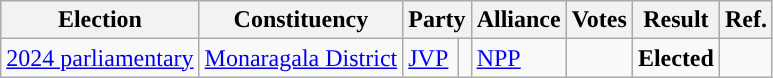<table class="wikitable" style="text-align:left;">
<tr>
<th scope=col>Election</th>
<th scope=col>Constituency</th>
<th scope=col colspan="2">Party</th>
<th scope=col>Alliance</th>
<th scope=col>Votes</th>
<th scope=col>Result</th>
<th scope=col>Ref.</th>
</tr>
<tr>
<td><a href='#'>2024 parliamentary</a></td>
<td><a href='#'>Monaragala District</a></td>
<td><a href='#'>JVP</a></td>
<td rowspan="8" style="background:"></td>
<td><a href='#'>NPP</a></td>
<td align=right></td>
<td><strong>Elected</strong></td>
<td></td>
</tr>
</table>
